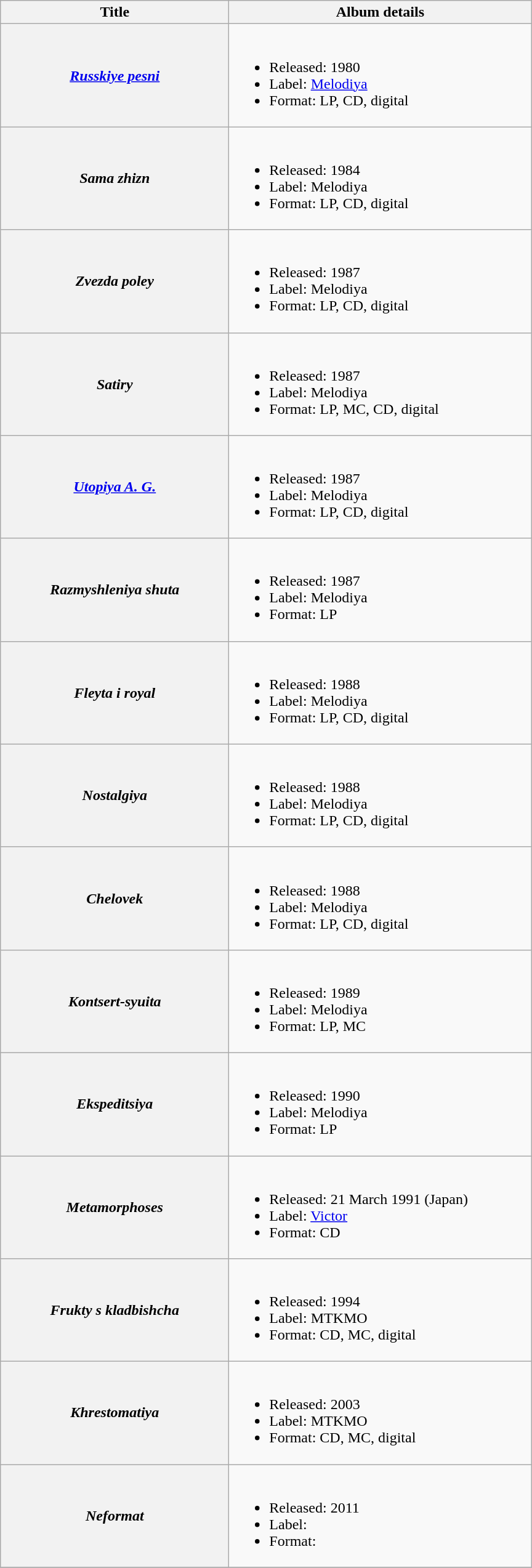<table class="wikitable plainrowheaders" style="text-align:center;">
<tr>
<th style="width:15em;">Title</th>
<th style="width:20em;">Album details</th>
</tr>
<tr>
<th scope="row"><em><a href='#'>Russkiye pesni</a></em></th>
<td align="left"><br><ul><li>Released: 1980</li><li>Label: <a href='#'>Melodiya</a></li><li>Format: LP, CD, digital</li></ul></td>
</tr>
<tr>
<th scope="row"><em>Sama zhizn</em></th>
<td align="left"><br><ul><li>Released: 1984</li><li>Label: Melodiya</li><li>Format: LP, CD, digital</li></ul></td>
</tr>
<tr>
<th scope="row"><em>Zvezda poley</em></th>
<td align="left"><br><ul><li>Released: 1987</li><li>Label: Melodiya</li><li>Format: LP, CD, digital</li></ul></td>
</tr>
<tr>
<th scope="row"><em>Satiry</em></th>
<td align="left"><br><ul><li>Released: 1987</li><li>Label: Melodiya</li><li>Format: LP, MC, CD, digital</li></ul></td>
</tr>
<tr>
<th scope="row"><em><a href='#'>Utopiya A. G.</a></em></th>
<td align="left"><br><ul><li>Released: 1987</li><li>Label: Melodiya</li><li>Format: LP, CD, digital</li></ul></td>
</tr>
<tr>
<th scope="row"><em>Razmyshleniya shuta</em></th>
<td align="left"><br><ul><li>Released: 1987</li><li>Label: Melodiya</li><li>Format: LP</li></ul></td>
</tr>
<tr>
<th scope="row"><em>Fleyta i royal</em></th>
<td align="left"><br><ul><li>Released: 1988</li><li>Label: Melodiya</li><li>Format: LP, CD, digital</li></ul></td>
</tr>
<tr>
<th scope="row"><em>Nostalgiya</em></th>
<td align="left"><br><ul><li>Released: 1988</li><li>Label: Melodiya</li><li>Format: LP, CD, digital</li></ul></td>
</tr>
<tr>
<th scope="row"><em>Chelovek</em></th>
<td align="left"><br><ul><li>Released: 1988</li><li>Label: Melodiya</li><li>Format: LP, CD, digital</li></ul></td>
</tr>
<tr>
<th scope="row"><em>Kontsert-syuita</em></th>
<td align="left"><br><ul><li>Released: 1989</li><li>Label: Melodiya</li><li>Format: LP, MC</li></ul></td>
</tr>
<tr>
<th scope="row"><em>Ekspeditsiya</em></th>
<td align="left"><br><ul><li>Released: 1990</li><li>Label: Melodiya</li><li>Format: LP</li></ul></td>
</tr>
<tr>
<th scope="row"><em>Metamorphoses</em></th>
<td align="left"><br><ul><li>Released: 21 March 1991 (Japan)</li><li>Label: <a href='#'>Victor</a></li><li>Format: CD</li></ul></td>
</tr>
<tr>
<th scope="row"><em>Frukty s kladbishcha</em></th>
<td align="left"><br><ul><li>Released: 1994</li><li>Label: MTKMO</li><li>Format: CD, MC, digital</li></ul></td>
</tr>
<tr>
<th scope="row"><em>Khrestomatiya</em></th>
<td align="left"><br><ul><li>Released: 2003</li><li>Label: MTKMO</li><li>Format: CD, MC, digital</li></ul></td>
</tr>
<tr>
<th scope="row"><em>Neformat</em></th>
<td align="left"><br><ul><li>Released: 2011</li><li>Label:</li><li>Format:</li></ul></td>
</tr>
<tr>
</tr>
</table>
